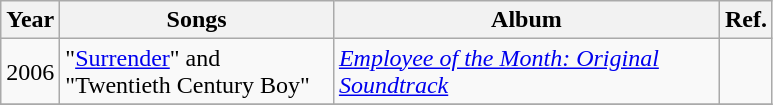<table class="wikitable">
<tr>
<th>Year</th>
<th width="175">Songs</th>
<th width="250">Album</th>
<th>Ref.</th>
</tr>
<tr>
<td rowspan="1" align="center">2006</td>
<td>"<a href='#'>Surrender</a>" and "Twentieth Century Boy"</td>
<td><em><a href='#'>Employee of the Month: Original Soundtrack</a></em></td>
<td align="center"></td>
</tr>
<tr>
</tr>
</table>
